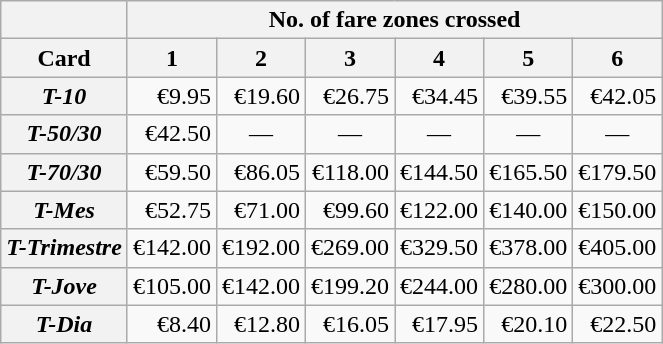<table class="wikitable sortable">
<tr>
<th></th>
<th colspan=6>No. of fare zones crossed</th>
</tr>
<tr>
<th>Card</th>
<th>1</th>
<th>2</th>
<th>3</th>
<th>4</th>
<th>5</th>
<th>6</th>
</tr>
<tr>
<th><em>T-10</em></th>
<td style="text-align:right;">€9.95</td>
<td style="text-align:right;">€19.60</td>
<td style="text-align:right;">€26.75</td>
<td style="text-align:right;">€34.45</td>
<td style="text-align:right;">€39.55</td>
<td style="text-align:right;">€42.05</td>
</tr>
<tr>
<th><em>T-50/30</em></th>
<td style="text-align:right;">€42.50</td>
<td align=center>—</td>
<td align=center>—</td>
<td align=center>—</td>
<td align=center>—</td>
<td align=center>—</td>
</tr>
<tr>
<th><em>T-70/30</em></th>
<td style="text-align:right;">€59.50</td>
<td style="text-align:right;">€86.05</td>
<td style="text-align:right;">€118.00</td>
<td style="text-align:right;">€144.50</td>
<td style="text-align:right;">€165.50</td>
<td style="text-align:right;">€179.50</td>
</tr>
<tr>
<th><em>T-Mes</em></th>
<td style="text-align:right;">€52.75</td>
<td style="text-align:right;">€71.00</td>
<td style="text-align:right;">€99.60</td>
<td style="text-align:right;">€122.00</td>
<td style="text-align:right;">€140.00</td>
<td style="text-align:right;">€150.00</td>
</tr>
<tr>
<th><em>T-Trimestre</em></th>
<td style="text-align:right;">€142.00</td>
<td style="text-align:right;">€192.00</td>
<td style="text-align:right;">€269.00</td>
<td style="text-align:right;">€329.50</td>
<td style="text-align:right;">€378.00</td>
<td style="text-align:right;">€405.00</td>
</tr>
<tr>
<th><em>T-Jove</em></th>
<td style="text-align:right;">€105.00</td>
<td style="text-align:right;">€142.00</td>
<td style="text-align:right;">€199.20</td>
<td style="text-align:right;">€244.00</td>
<td style="text-align:right;">€280.00</td>
<td style="text-align:right;">€300.00</td>
</tr>
<tr>
<th><em>T-Dia</em></th>
<td style="text-align:right;">€8.40</td>
<td style="text-align:right;">€12.80</td>
<td style="text-align:right;">€16.05</td>
<td style="text-align:right;">€17.95</td>
<td style="text-align:right;">€20.10</td>
<td style="text-align:right;">€22.50</td>
</tr>
</table>
